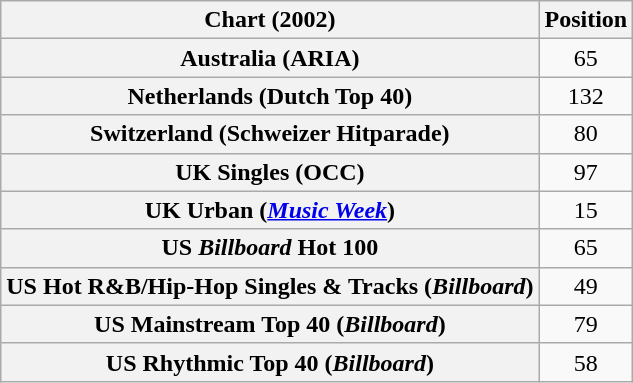<table class="wikitable sortable plainrowheaders">
<tr>
<th scope="col">Chart (2002)</th>
<th scope="col">Position</th>
</tr>
<tr>
<th scope="row">Australia (ARIA)</th>
<td align="center">65</td>
</tr>
<tr>
<th scope="row">Netherlands (Dutch Top 40)</th>
<td align="center">132</td>
</tr>
<tr>
<th scope="row">Switzerland (Schweizer Hitparade)</th>
<td align="center">80</td>
</tr>
<tr>
<th scope="row">UK Singles (OCC)</th>
<td align="center">97</td>
</tr>
<tr>
<th scope="row">UK Urban (<em><a href='#'>Music Week</a></em>)</th>
<td align="center">15</td>
</tr>
<tr>
<th scope="row">US <em>Billboard</em> Hot 100</th>
<td align="center">65</td>
</tr>
<tr>
<th scope="row">US Hot R&B/Hip-Hop Singles & Tracks (<em>Billboard</em>)</th>
<td align="center">49</td>
</tr>
<tr>
<th scope="row">US Mainstream Top 40 (<em>Billboard</em>)</th>
<td align="center">79</td>
</tr>
<tr>
<th scope="row">US Rhythmic Top 40 (<em>Billboard</em>)</th>
<td align="center">58</td>
</tr>
</table>
